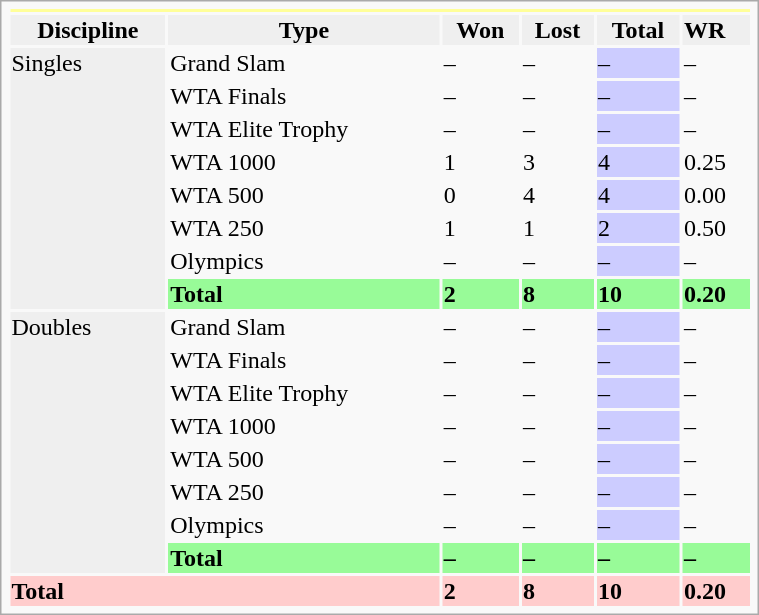<table class="infobox vcard vevent nowrap" width=40%>
<tr bgcolor=#ff9>
<th colspan=6></th>
</tr>
<tr style=background:#efefef;font-weight:bold>
<th>Discipline</th>
<th>Type</th>
<th>Won</th>
<th>Lost</th>
<th>Total</th>
<td>WR</td>
</tr>
<tr>
<td rowspan=8 bgcolor=efefef>Singles</td>
<td>Grand Slam</td>
<td>–</td>
<td>–</td>
<td bgcolor=CCCCFF>–</td>
<td>–</td>
</tr>
<tr>
<td>WTA Finals</td>
<td>–</td>
<td>–</td>
<td bgcolor=CCCCFF>–</td>
<td>–</td>
</tr>
<tr>
<td>WTA Elite Trophy</td>
<td>–</td>
<td>–</td>
<td bgcolor=CCCCFF>–</td>
<td>–</td>
</tr>
<tr>
<td>WTA 1000</td>
<td>1</td>
<td>3</td>
<td bgcolor=CCCCFF>4</td>
<td>0.25</td>
</tr>
<tr>
<td>WTA 500</td>
<td>0</td>
<td>4</td>
<td bgcolor=CCCCFF>4</td>
<td>0.00</td>
</tr>
<tr>
<td>WTA 250</td>
<td>1</td>
<td>1</td>
<td bgcolor=CCCCFF>2</td>
<td>0.50</td>
</tr>
<tr>
<td>Olympics</td>
<td>–</td>
<td>–</td>
<td bgcolor="CCCCFF">–</td>
<td>–</td>
</tr>
<tr style=background:#98FB98;font-weight:bold>
<td><strong>Total</strong></td>
<td><strong>2</strong></td>
<td><strong>8</strong></td>
<td><strong>10</strong></td>
<td><strong>0.20</strong></td>
</tr>
<tr>
<td rowspan=8 bgcolor=efefef>Doubles</td>
<td>Grand Slam</td>
<td>–</td>
<td>–</td>
<td bgcolor=CCCCFF>–</td>
<td>–</td>
</tr>
<tr>
<td>WTA Finals</td>
<td>–</td>
<td>–</td>
<td bgcolor=CCCCFF>–</td>
<td>–</td>
</tr>
<tr>
<td>WTA Elite Trophy</td>
<td>–</td>
<td>–</td>
<td bgcolor=CCCCFF>–</td>
<td>–</td>
</tr>
<tr>
<td>WTA 1000</td>
<td>–</td>
<td>–</td>
<td bgcolor=CCCCFF>–</td>
<td>–</td>
</tr>
<tr>
<td>WTA 500</td>
<td>–</td>
<td>–</td>
<td bgcolor=CCCCFF>–</td>
<td>–</td>
</tr>
<tr>
<td>WTA 250</td>
<td>–</td>
<td>–</td>
<td bgcolor=CCCCFF>–</td>
<td>–</td>
</tr>
<tr>
<td>Olympics</td>
<td>–</td>
<td>–</td>
<td bgcolor="CCCCFF">–</td>
<td>–</td>
</tr>
<tr style=background:#98FB98;font-weight:bold>
<td><strong>Total</strong></td>
<td><strong>–</strong></td>
<td><strong>–</strong></td>
<td><strong>–</strong></td>
<td><strong>–</strong></td>
</tr>
<tr style=background:#FCC;font-weight:bold>
<td colspan=2><strong>Total</strong></td>
<td><strong>2</strong></td>
<td><strong>8</strong></td>
<td><strong>10</strong></td>
<td><strong>0.20</strong></td>
</tr>
</table>
